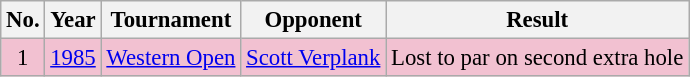<table class="wikitable" style="font-size:95%;">
<tr>
<th>No.</th>
<th>Year</th>
<th>Tournament</th>
<th>Opponent</th>
<th>Result</th>
</tr>
<tr style="background:#F2C1D1;">
<td align=center>1</td>
<td><a href='#'>1985</a></td>
<td><a href='#'>Western Open</a></td>
<td> <a href='#'>Scott Verplank</a></td>
<td>Lost to par on second extra hole</td>
</tr>
</table>
